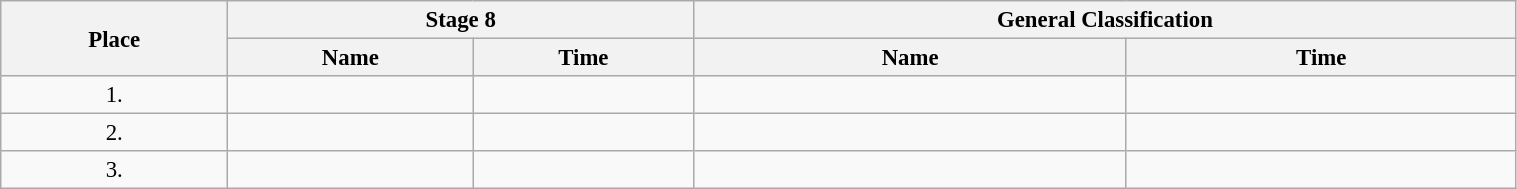<table class=wikitable style="font-size:95%" width="80%">
<tr>
<th rowspan="2">Place</th>
<th colspan="2">Stage 8</th>
<th colspan="2">General Classification</th>
</tr>
<tr>
<th>Name</th>
<th>Time</th>
<th>Name</th>
<th>Time</th>
</tr>
<tr>
<td align="center">1.</td>
<td></td>
<td></td>
<td></td>
<td></td>
</tr>
<tr>
<td align="center">2.</td>
<td></td>
<td></td>
<td></td>
<td></td>
</tr>
<tr>
<td align="center">3.</td>
<td></td>
<td></td>
<td></td>
<td></td>
</tr>
</table>
